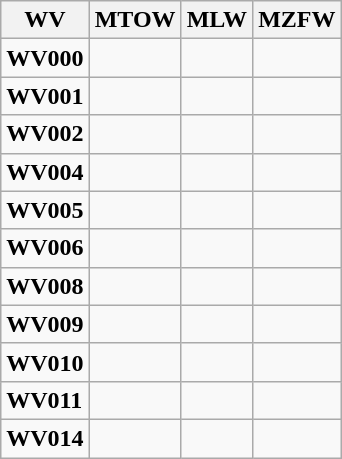<table class="wikitable sortable">
<tr>
<th>WV</th>
<th>MTOW</th>
<th>MLW</th>
<th>MZFW</th>
</tr>
<tr>
<td><strong>WV000</strong></td>
<td></td>
<td></td>
<td></td>
</tr>
<tr>
<td><strong>WV001</strong></td>
<td></td>
<td></td>
<td></td>
</tr>
<tr>
<td><strong>WV002</strong></td>
<td></td>
<td></td>
<td></td>
</tr>
<tr>
<td><strong>WV004</strong></td>
<td></td>
<td></td>
<td></td>
</tr>
<tr>
<td><strong>WV005</strong></td>
<td></td>
<td></td>
<td></td>
</tr>
<tr>
<td><strong>WV006</strong></td>
<td></td>
<td></td>
<td></td>
</tr>
<tr>
<td><strong>WV008</strong></td>
<td></td>
<td></td>
<td></td>
</tr>
<tr>
<td><strong>WV009</strong></td>
<td></td>
<td></td>
<td></td>
</tr>
<tr>
<td><strong>WV010</strong></td>
<td></td>
<td></td>
<td></td>
</tr>
<tr>
<td><strong>WV011</strong></td>
<td></td>
<td></td>
<td></td>
</tr>
<tr>
<td><strong>WV014</strong></td>
<td></td>
<td></td>
<td></td>
</tr>
</table>
